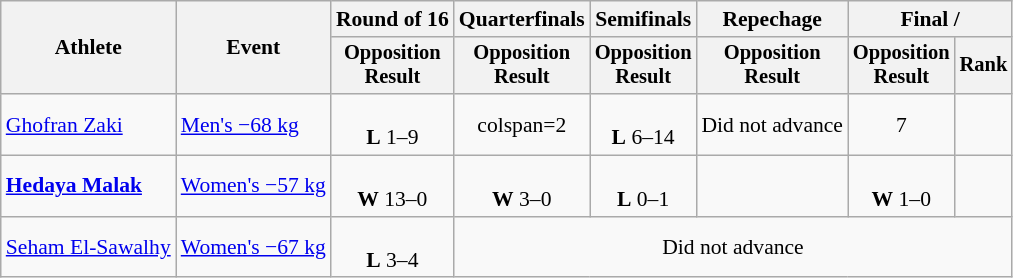<table class="wikitable" style="font-size:90%;">
<tr>
<th rowspan=2>Athlete</th>
<th rowspan=2>Event</th>
<th>Round of 16</th>
<th>Quarterfinals</th>
<th>Semifinals</th>
<th>Repechage</th>
<th colspan=2>Final / </th>
</tr>
<tr style="font-size:95%">
<th>Opposition<br>Result</th>
<th>Opposition<br>Result</th>
<th>Opposition<br>Result</th>
<th>Opposition<br>Result</th>
<th>Opposition<br>Result</th>
<th>Rank</th>
</tr>
<tr align=center>
<td align=left><a href='#'>Ghofran Zaki</a></td>
<td align=left><a href='#'>Men's −68 kg</a></td>
<td><br><strong>L</strong> 1–9</td>
<td>colspan=2 </td>
<td><br><strong>L</strong> 6–14</td>
<td>Did not advance</td>
<td>7</td>
</tr>
<tr align=center>
<td align=left><strong><a href='#'>Hedaya Malak</a></strong></td>
<td align=left><a href='#'>Women's −57 kg</a></td>
<td><br><strong>W</strong> 13–0 </td>
<td><br><strong>W</strong> 3–0 </td>
<td><br><strong>L</strong> 0–1 </td>
<td></td>
<td><br><strong>W</strong> 1–0 </td>
<td></td>
</tr>
<tr align=center>
<td align=left><a href='#'>Seham El-Sawalhy</a></td>
<td align=left><a href='#'>Women's −67 kg</a></td>
<td><br><strong>L</strong> 3–4</td>
<td colspan=5>Did not advance</td>
</tr>
</table>
